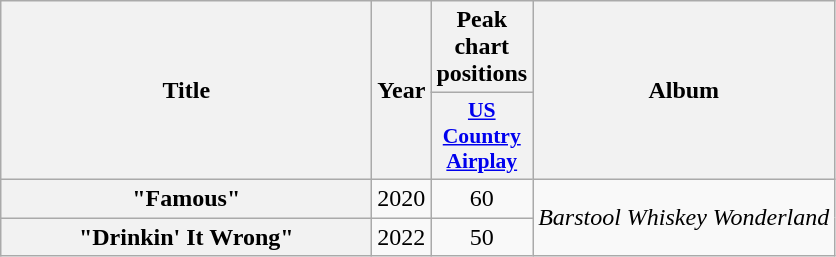<table class="wikitable plainrowheaders" style="text-align:center;" border="1">
<tr>
<th scope="col" rowspan="2" style="width:15em;">Title</th>
<th scope="col" rowspan="2">Year</th>
<th scope="col" colspan="1">Peak chart positions</th>
<th scope="col" rowspan="2">Album</th>
</tr>
<tr>
<th scope="col" style="width:2em;font-size:90%;"><a href='#'>US<br>Country Airplay</a><br></th>
</tr>
<tr>
<th scope="row">"Famous"</th>
<td>2020</td>
<td>60</td>
<td rowspan="2"><em>Barstool Whiskey Wonderland</em></td>
</tr>
<tr>
<th scope="row">"Drinkin' It Wrong"</th>
<td>2022</td>
<td>50<br></td>
</tr>
</table>
